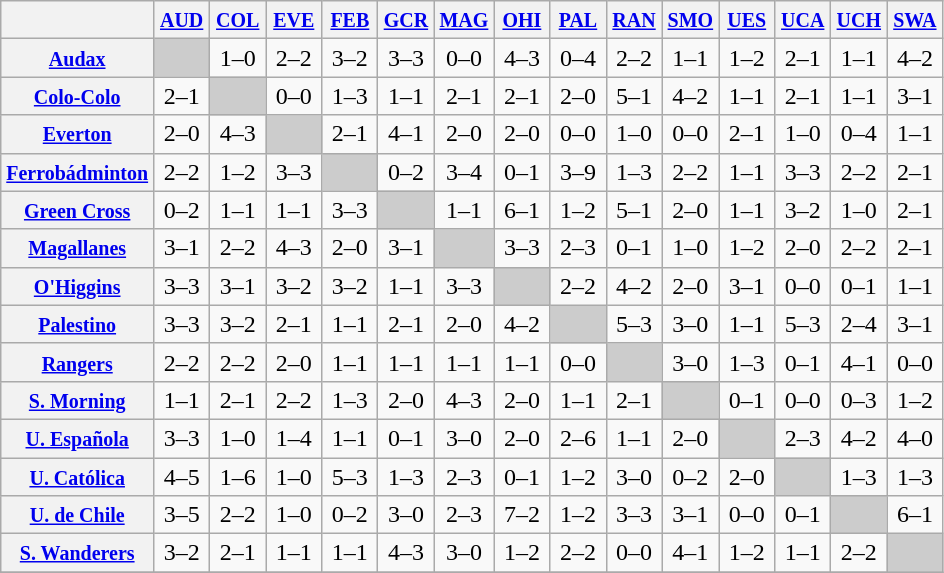<table class="wikitable" style="text-align:center">
<tr>
<th width="90"> </th>
<th width="30"><small><a href='#'>AUD</a></small></th>
<th width="30"><small><a href='#'>COL</a></small></th>
<th width="30"><small><a href='#'>EVE</a></small></th>
<th width="30"><small><a href='#'>FEB</a></small></th>
<th width="30"><small><a href='#'>GCR</a></small></th>
<th width="30"><small><a href='#'>MAG</a></small></th>
<th width="30"><small><a href='#'>OHI</a></small></th>
<th width="30"><small><a href='#'>PAL</a></small></th>
<th width="30"><small><a href='#'>RAN</a></small></th>
<th width="30"><small><a href='#'>SMO</a></small></th>
<th width="30"><small><a href='#'>UES</a></small></th>
<th width="30"><small><a href='#'>UCA</a></small></th>
<th width="30"><small><a href='#'>UCH</a></small></th>
<th width="30"><small><a href='#'>SWA</a></small></th>
</tr>
<tr>
<th><small><a href='#'>Audax</a></small></th>
<td bgcolor="#CCCCCC"></td>
<td>1–0</td>
<td>2–2</td>
<td>3–2</td>
<td>3–3</td>
<td>0–0</td>
<td>4–3</td>
<td>0–4</td>
<td>2–2</td>
<td>1–1</td>
<td>1–2</td>
<td>2–1</td>
<td>1–1</td>
<td>4–2</td>
</tr>
<tr>
<th><small><a href='#'>Colo-Colo</a></small></th>
<td>2–1</td>
<td bgcolor="#CCCCCC"></td>
<td>0–0</td>
<td>1–3</td>
<td>1–1</td>
<td>2–1</td>
<td>2–1</td>
<td>2–0</td>
<td>5–1</td>
<td>4–2</td>
<td>1–1</td>
<td>2–1</td>
<td>1–1</td>
<td>3–1</td>
</tr>
<tr>
<th><small><a href='#'>Everton</a></small></th>
<td>2–0</td>
<td>4–3</td>
<td bgcolor="#CCCCCC"></td>
<td>2–1</td>
<td>4–1</td>
<td>2–0</td>
<td>2–0</td>
<td>0–0</td>
<td>1–0</td>
<td>0–0</td>
<td>2–1</td>
<td>1–0</td>
<td>0–4</td>
<td>1–1</td>
</tr>
<tr>
<th><small><a href='#'>Ferrobádminton</a></small></th>
<td>2–2</td>
<td>1–2</td>
<td>3–3</td>
<td bgcolor="#CCCCCC"></td>
<td>0–2</td>
<td>3–4</td>
<td>0–1</td>
<td>3–9</td>
<td>1–3</td>
<td>2–2</td>
<td>1–1</td>
<td>3–3</td>
<td>2–2</td>
<td>2–1</td>
</tr>
<tr>
<th><small><a href='#'>Green Cross</a></small></th>
<td>0–2</td>
<td>1–1</td>
<td>1–1</td>
<td>3–3</td>
<td bgcolor="#CCCCCC"></td>
<td>1–1</td>
<td>6–1</td>
<td>1–2</td>
<td>5–1</td>
<td>2–0</td>
<td>1–1</td>
<td>3–2</td>
<td>1–0</td>
<td>2–1</td>
</tr>
<tr>
<th><small><a href='#'>Magallanes</a></small></th>
<td>3–1</td>
<td>2–2</td>
<td>4–3</td>
<td>2–0</td>
<td>3–1</td>
<td bgcolor="#CCCCCC"></td>
<td>3–3</td>
<td>2–3</td>
<td>0–1</td>
<td>1–0</td>
<td>1–2</td>
<td>2–0</td>
<td>2–2</td>
<td>2–1</td>
</tr>
<tr>
<th><small><a href='#'>O'Higgins</a></small></th>
<td>3–3</td>
<td>3–1</td>
<td>3–2</td>
<td>3–2</td>
<td>1–1</td>
<td>3–3</td>
<td bgcolor="#CCCCCC"></td>
<td>2–2</td>
<td>4–2</td>
<td>2–0</td>
<td>3–1</td>
<td>0–0</td>
<td>0–1</td>
<td>1–1</td>
</tr>
<tr>
<th><small><a href='#'>Palestino</a></small></th>
<td>3–3</td>
<td>3–2</td>
<td>2–1</td>
<td>1–1</td>
<td>2–1</td>
<td>2–0</td>
<td>4–2</td>
<td bgcolor="#CCCCCC"></td>
<td>5–3</td>
<td>3–0</td>
<td>1–1</td>
<td>5–3</td>
<td>2–4</td>
<td>3–1</td>
</tr>
<tr>
<th><small><a href='#'>Rangers</a></small></th>
<td>2–2</td>
<td>2–2</td>
<td>2–0</td>
<td>1–1</td>
<td>1–1</td>
<td>1–1</td>
<td>1–1</td>
<td>0–0</td>
<td bgcolor="#CCCCCC"></td>
<td>3–0</td>
<td>1–3</td>
<td>0–1</td>
<td>4–1</td>
<td>0–0</td>
</tr>
<tr>
<th><small><a href='#'>S. Morning</a></small></th>
<td>1–1</td>
<td>2–1</td>
<td>2–2</td>
<td>1–3</td>
<td>2–0</td>
<td>4–3</td>
<td>2–0</td>
<td>1–1</td>
<td>2–1</td>
<td bgcolor="#CCCCCC"></td>
<td>0–1</td>
<td>0–0</td>
<td>0–3</td>
<td>1–2</td>
</tr>
<tr>
<th><small><a href='#'>U. Española</a></small></th>
<td>3–3</td>
<td>1–0</td>
<td>1–4</td>
<td>1–1</td>
<td>0–1</td>
<td>3–0</td>
<td>2–0</td>
<td>2–6</td>
<td>1–1</td>
<td>2–0</td>
<td bgcolor="#CCCCCC"></td>
<td>2–3</td>
<td>4–2</td>
<td>4–0</td>
</tr>
<tr>
<th><small><a href='#'>U. Católica</a></small></th>
<td>4–5</td>
<td>1–6</td>
<td>1–0</td>
<td>5–3</td>
<td>1–3</td>
<td>2–3</td>
<td>0–1</td>
<td>1–2</td>
<td>3–0</td>
<td>0–2</td>
<td>2–0</td>
<td bgcolor="#CCCCCC"></td>
<td>1–3</td>
<td>1–3</td>
</tr>
<tr>
<th><small><a href='#'>U. de Chile</a></small></th>
<td>3–5</td>
<td>2–2</td>
<td>1–0</td>
<td>0–2</td>
<td>3–0</td>
<td>2–3</td>
<td>7–2</td>
<td>1–2</td>
<td>3–3</td>
<td>3–1</td>
<td>0–0</td>
<td>0–1</td>
<td bgcolor="#CCCCCC"></td>
<td>6–1</td>
</tr>
<tr>
<th><small><a href='#'>S. Wanderers</a></small></th>
<td>3–2</td>
<td>2–1</td>
<td>1–1</td>
<td>1–1</td>
<td>4–3</td>
<td>3–0</td>
<td>1–2</td>
<td>2–2</td>
<td>0–0</td>
<td>4–1</td>
<td>1–2</td>
<td>1–1</td>
<td>2–2</td>
<td bgcolor="#CCCCCC"></td>
</tr>
<tr>
</tr>
</table>
